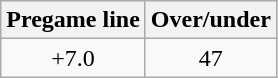<table class="wikitable" style="margin-left: auto; margin-right: auto; border: none; display: inline-table;">
<tr align="center">
<th style=>Pregame line</th>
<th style=>Over/under</th>
</tr>
<tr align="center">
<td>+7.0</td>
<td>47</td>
</tr>
</table>
